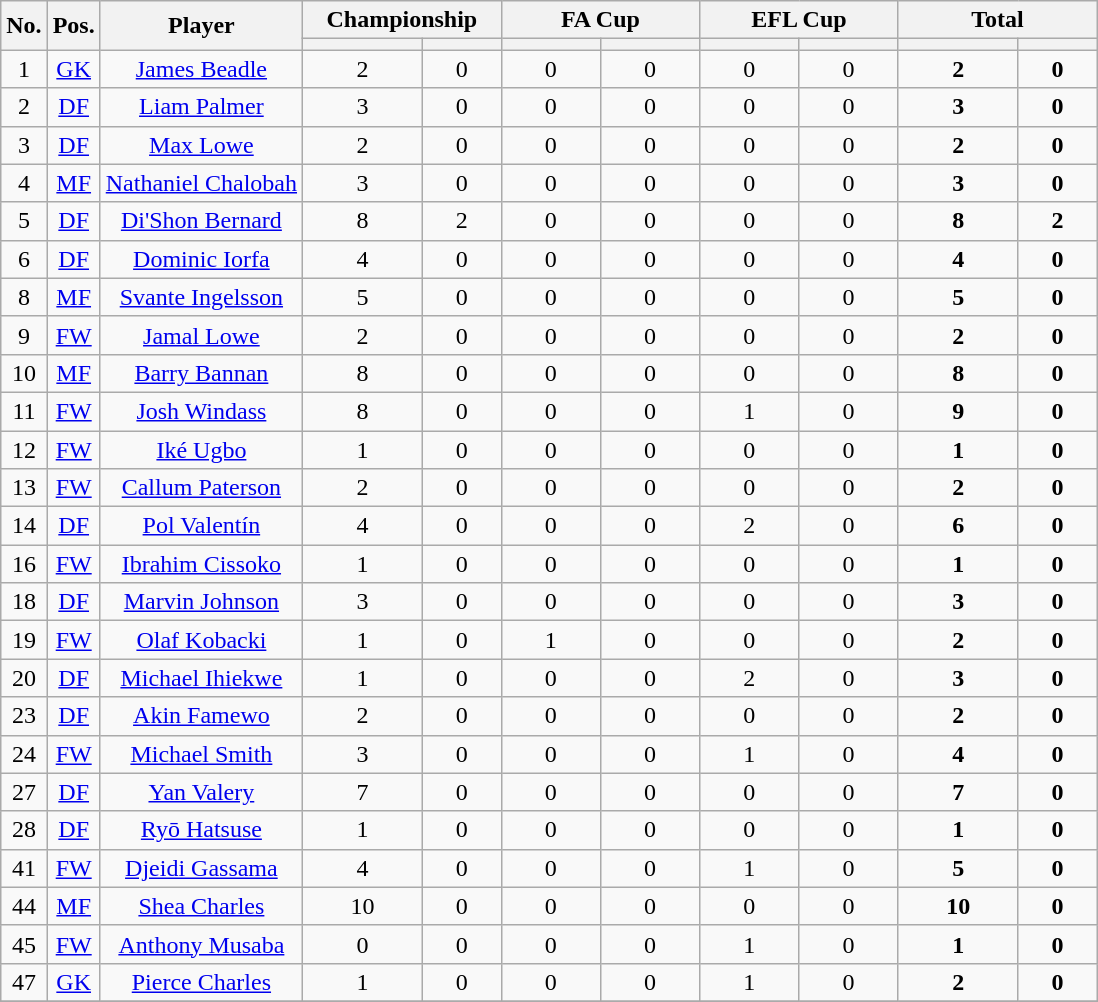<table class="wikitable sortable" style="text-align:center">
<tr>
<th rowspan="2">No.</th>
<th rowspan="2">Pos.</th>
<th rowspan="2">Player</th>
<th colspan="2" width=125>Championship</th>
<th colspan="2" width=125>FA Cup</th>
<th colspan="2" width=125>EFL Cup</th>
<th colspan="2" width=125>Total</th>
</tr>
<tr>
<th></th>
<th></th>
<th></th>
<th></th>
<th></th>
<th></th>
<th></th>
<th></th>
</tr>
<tr>
<td>1</td>
<td><a href='#'>GK</a></td>
<td><a href='#'>James Beadle</a></td>
<td>2</td>
<td>0</td>
<td>0</td>
<td>0</td>
<td>0</td>
<td>0</td>
<td><strong>2</strong></td>
<td><strong>0</strong></td>
</tr>
<tr>
<td>2</td>
<td><a href='#'>DF</a></td>
<td><a href='#'>Liam Palmer</a></td>
<td>3</td>
<td>0</td>
<td>0</td>
<td>0</td>
<td>0</td>
<td>0</td>
<td><strong>3</strong></td>
<td><strong>0</strong></td>
</tr>
<tr>
<td>3</td>
<td><a href='#'>DF</a></td>
<td><a href='#'>Max Lowe</a></td>
<td>2</td>
<td>0</td>
<td>0</td>
<td>0</td>
<td>0</td>
<td>0</td>
<td><strong>2</strong></td>
<td><strong>0</strong></td>
</tr>
<tr>
<td>4</td>
<td><a href='#'>MF</a></td>
<td><a href='#'>Nathaniel Chalobah</a></td>
<td>3</td>
<td>0</td>
<td>0</td>
<td>0</td>
<td>0</td>
<td>0</td>
<td><strong>3</strong></td>
<td><strong>0</strong></td>
</tr>
<tr>
<td>5</td>
<td><a href='#'>DF</a></td>
<td><a href='#'>Di'Shon Bernard</a></td>
<td>8</td>
<td>2</td>
<td>0</td>
<td>0</td>
<td>0</td>
<td>0</td>
<td><strong>8</strong></td>
<td><strong>2</strong></td>
</tr>
<tr>
<td>6</td>
<td><a href='#'>DF</a></td>
<td><a href='#'>Dominic Iorfa</a></td>
<td>4</td>
<td>0</td>
<td>0</td>
<td>0</td>
<td>0</td>
<td>0</td>
<td><strong>4</strong></td>
<td><strong>0</strong></td>
</tr>
<tr>
<td>8</td>
<td><a href='#'>MF</a></td>
<td><a href='#'>Svante Ingelsson</a></td>
<td>5</td>
<td>0</td>
<td>0</td>
<td>0</td>
<td>0</td>
<td>0</td>
<td><strong>5</strong></td>
<td><strong>0</strong></td>
</tr>
<tr>
<td>9</td>
<td><a href='#'>FW</a></td>
<td><a href='#'>Jamal Lowe</a></td>
<td>2</td>
<td>0</td>
<td>0</td>
<td>0</td>
<td>0</td>
<td>0</td>
<td><strong>2</strong></td>
<td><strong>0</strong></td>
</tr>
<tr>
<td>10</td>
<td><a href='#'>MF</a></td>
<td><a href='#'>Barry Bannan</a></td>
<td>8</td>
<td>0</td>
<td>0</td>
<td>0</td>
<td>0</td>
<td>0</td>
<td><strong>8</strong></td>
<td><strong>0</strong></td>
</tr>
<tr>
<td>11</td>
<td><a href='#'>FW</a></td>
<td><a href='#'>Josh Windass</a></td>
<td>8</td>
<td>0</td>
<td>0</td>
<td>0</td>
<td>1</td>
<td>0</td>
<td><strong>9</strong></td>
<td><strong>0</strong></td>
</tr>
<tr>
<td>12</td>
<td><a href='#'>FW</a></td>
<td><a href='#'>Iké Ugbo</a></td>
<td>1</td>
<td>0</td>
<td>0</td>
<td>0</td>
<td>0</td>
<td>0</td>
<td><strong>1</strong></td>
<td><strong>0</strong></td>
</tr>
<tr>
<td>13</td>
<td><a href='#'>FW</a></td>
<td><a href='#'>Callum Paterson</a></td>
<td>2</td>
<td>0</td>
<td>0</td>
<td>0</td>
<td>0</td>
<td>0</td>
<td><strong>2</strong></td>
<td><strong>0</strong></td>
</tr>
<tr>
<td>14</td>
<td><a href='#'>DF</a></td>
<td><a href='#'>Pol Valentín</a></td>
<td>4</td>
<td>0</td>
<td>0</td>
<td>0</td>
<td>2</td>
<td>0</td>
<td><strong>6</strong></td>
<td><strong>0</strong></td>
</tr>
<tr>
<td>16</td>
<td><a href='#'>FW</a></td>
<td><a href='#'>Ibrahim Cissoko</a></td>
<td>1</td>
<td>0</td>
<td>0</td>
<td>0</td>
<td>0</td>
<td>0</td>
<td><strong>1</strong></td>
<td><strong>0</strong></td>
</tr>
<tr>
<td>18</td>
<td><a href='#'>DF</a></td>
<td><a href='#'>Marvin Johnson</a></td>
<td>3</td>
<td>0</td>
<td>0</td>
<td>0</td>
<td>0</td>
<td>0</td>
<td><strong>3</strong></td>
<td><strong>0</strong></td>
</tr>
<tr>
<td>19</td>
<td><a href='#'>FW</a></td>
<td><a href='#'>Olaf Kobacki</a></td>
<td>1</td>
<td>0</td>
<td>1</td>
<td>0</td>
<td>0</td>
<td>0</td>
<td><strong>2</strong></td>
<td><strong>0</strong></td>
</tr>
<tr>
<td>20</td>
<td><a href='#'>DF</a></td>
<td><a href='#'>Michael Ihiekwe</a></td>
<td>1</td>
<td>0</td>
<td>0</td>
<td>0</td>
<td>2</td>
<td>0</td>
<td><strong>3</strong></td>
<td><strong>0</strong></td>
</tr>
<tr>
<td>23</td>
<td><a href='#'>DF</a></td>
<td><a href='#'>Akin Famewo</a></td>
<td>2</td>
<td>0</td>
<td>0</td>
<td>0</td>
<td>0</td>
<td>0</td>
<td><strong>2</strong></td>
<td><strong>0</strong></td>
</tr>
<tr>
<td>24</td>
<td><a href='#'>FW</a></td>
<td><a href='#'>Michael Smith</a></td>
<td>3</td>
<td>0</td>
<td>0</td>
<td>0</td>
<td>1</td>
<td>0</td>
<td><strong>4</strong></td>
<td><strong>0</strong></td>
</tr>
<tr>
<td>27</td>
<td><a href='#'>DF</a></td>
<td><a href='#'>Yan Valery</a></td>
<td>7</td>
<td>0</td>
<td>0</td>
<td>0</td>
<td>0</td>
<td>0</td>
<td><strong>7</strong></td>
<td><strong>0</strong></td>
</tr>
<tr>
<td>28</td>
<td><a href='#'>DF</a></td>
<td><a href='#'>Ryō Hatsuse</a></td>
<td>1</td>
<td>0</td>
<td>0</td>
<td>0</td>
<td>0</td>
<td>0</td>
<td><strong>1</strong></td>
<td><strong>0</strong></td>
</tr>
<tr>
<td>41</td>
<td><a href='#'>FW</a></td>
<td><a href='#'>Djeidi Gassama</a></td>
<td>4</td>
<td>0</td>
<td>0</td>
<td>0</td>
<td>1</td>
<td>0</td>
<td><strong>5</strong></td>
<td><strong>0</strong></td>
</tr>
<tr>
<td>44</td>
<td><a href='#'>MF</a></td>
<td><a href='#'>Shea Charles</a></td>
<td>10</td>
<td>0</td>
<td>0</td>
<td>0</td>
<td>0</td>
<td>0</td>
<td><strong>10</strong></td>
<td><strong>0</strong></td>
</tr>
<tr>
<td>45</td>
<td><a href='#'>FW</a></td>
<td><a href='#'>Anthony Musaba</a></td>
<td>0</td>
<td>0</td>
<td>0</td>
<td>0</td>
<td>1</td>
<td>0</td>
<td><strong>1</strong></td>
<td><strong>0</strong></td>
</tr>
<tr>
<td>47</td>
<td><a href='#'>GK</a></td>
<td><a href='#'>Pierce Charles</a></td>
<td>1</td>
<td>0</td>
<td>0</td>
<td>0</td>
<td>1</td>
<td>0</td>
<td><strong>2</strong></td>
<td><strong>0</strong></td>
</tr>
<tr>
</tr>
</table>
